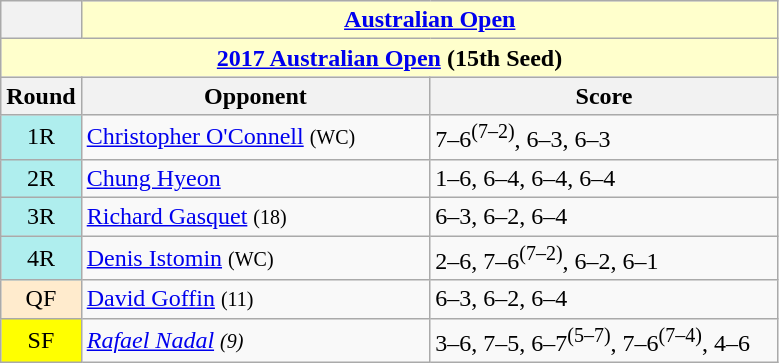<table class="wikitable collapsible collapsed">
<tr>
<th></th>
<th colspan=2 style="background:#ffc;"><a href='#'>Australian Open</a></th>
</tr>
<tr>
<th colspan=3 style="background:#ffc;"><a href='#'>2017 Australian Open</a> (15th Seed)</th>
</tr>
<tr>
<th>Round</th>
<th width=225>Opponent</th>
<th width=225>Score</th>
</tr>
<tr>
<td style="text-align:center;background:#afeeee;">1R</td>
<td> <a href='#'>Christopher O'Connell</a> <small>(WC)</small></td>
<td>7–6<sup>(7–2)</sup>, 6–3, 6–3</td>
</tr>
<tr>
<td style="text-align:center;background:#afeeee;">2R</td>
<td> <a href='#'>Chung Hyeon</a></td>
<td>1–6, 6–4, 6–4, 6–4</td>
</tr>
<tr>
<td style="text-align:center;background:#afeeee;">3R</td>
<td> <a href='#'>Richard Gasquet</a> <small>(18)</small></td>
<td>6–3, 6–2, 6–4</td>
</tr>
<tr>
<td style="text-align:center;background:#afeeee;">4R</td>
<td> <a href='#'>Denis Istomin</a> <small>(WC)</small></td>
<td>2–6, 7–6<sup>(7–2)</sup>, 6–2, 6–1</td>
</tr>
<tr>
<td style="text-align:center;background:#ffebcd;">QF</td>
<td> <a href='#'>David Goffin</a> <small>(11)</small></td>
<td>6–3, 6–2, 6–4</td>
</tr>
<tr>
<td style="text-align:center;background:yellow;">SF</td>
<td><em> <a href='#'>Rafael Nadal</a> <small>(9)</small></em></td>
<td>3–6, 7–5, 6–7<sup>(5–7)</sup>, 7–6<sup>(7–4)</sup>, 4–6</td>
</tr>
</table>
